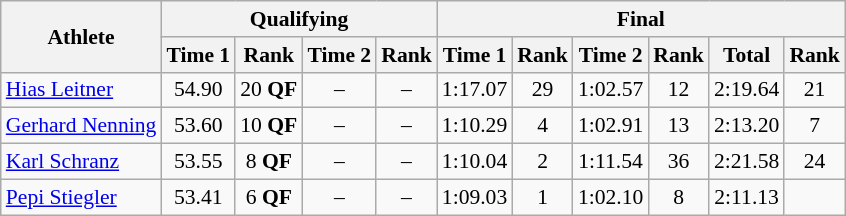<table class="wikitable" style="font-size:90%">
<tr>
<th rowspan="2">Athlete</th>
<th colspan="4">Qualifying</th>
<th colspan="6">Final</th>
</tr>
<tr>
<th>Time 1</th>
<th>Rank</th>
<th>Time 2</th>
<th>Rank</th>
<th>Time 1</th>
<th>Rank</th>
<th>Time 2</th>
<th>Rank</th>
<th>Total</th>
<th>Rank</th>
</tr>
<tr>
<td><a href='#'>Hias Leitner</a></td>
<td align="center">54.90</td>
<td align="center">20 <strong>QF</strong></td>
<td align="center">–</td>
<td align="center">–</td>
<td align="center">1:17.07</td>
<td align="center">29</td>
<td align="center">1:02.57</td>
<td align="center">12</td>
<td align="center">2:19.64</td>
<td align="center">21</td>
</tr>
<tr>
<td><a href='#'>Gerhard Nenning</a></td>
<td align="center">53.60</td>
<td align="center">10 <strong>QF</strong></td>
<td align="center">–</td>
<td align="center">–</td>
<td align="center">1:10.29</td>
<td align="center">4</td>
<td align="center">1:02.91</td>
<td align="center">13</td>
<td align="center">2:13.20</td>
<td align="center">7</td>
</tr>
<tr>
<td><a href='#'>Karl Schranz</a></td>
<td align="center">53.55</td>
<td align="center">8 <strong>QF</strong></td>
<td align="center">–</td>
<td align="center">–</td>
<td align="center">1:10.04</td>
<td align="center">2</td>
<td align="center">1:11.54</td>
<td align="center">36</td>
<td align="center">2:21.58</td>
<td align="center">24</td>
</tr>
<tr>
<td><a href='#'>Pepi Stiegler</a></td>
<td align="center">53.41</td>
<td align="center">6 <strong>QF</strong></td>
<td align="center">–</td>
<td align="center">–</td>
<td align="center">1:09.03</td>
<td align="center">1</td>
<td align="center">1:02.10</td>
<td align="center">8</td>
<td align="center">2:11.13</td>
<td align="center"></td>
</tr>
</table>
